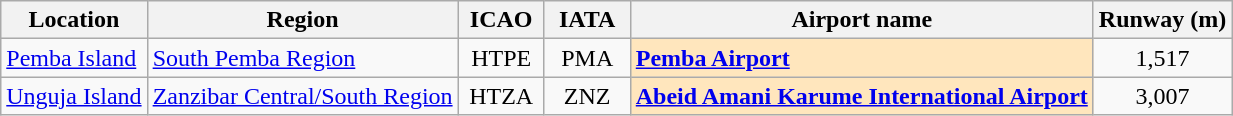<table class="wikitable sortable" border="1">
<tr>
<th>Location</th>
<th>Region</th>
<th style="width:50px;">ICAO</th>
<th style="width:50px;">IATA</th>
<th>Airport name</th>
<th>Runway (m)</th>
</tr>
<tr>
<td><a href='#'>Pemba Island</a></td>
<td><a href='#'>South Pemba Region</a></td>
<td align=center>HTPE</td>
<td align=center>PMA</td>
<td style="background-color: #FFE6BD"><strong><a href='#'>Pemba Airport</a></strong></td>
<td align=center>1,517</td>
</tr>
<tr>
<td><a href='#'>Unguja Island</a></td>
<td><a href='#'>Zanzibar Central/South Region</a></td>
<td align=center>HTZA</td>
<td align=center>ZNZ</td>
<td style="background-color: #FFE6BD"><strong><a href='#'>Abeid Amani Karume International Airport</a></strong></td>
<td align=center>3,007</td>
</tr>
</table>
